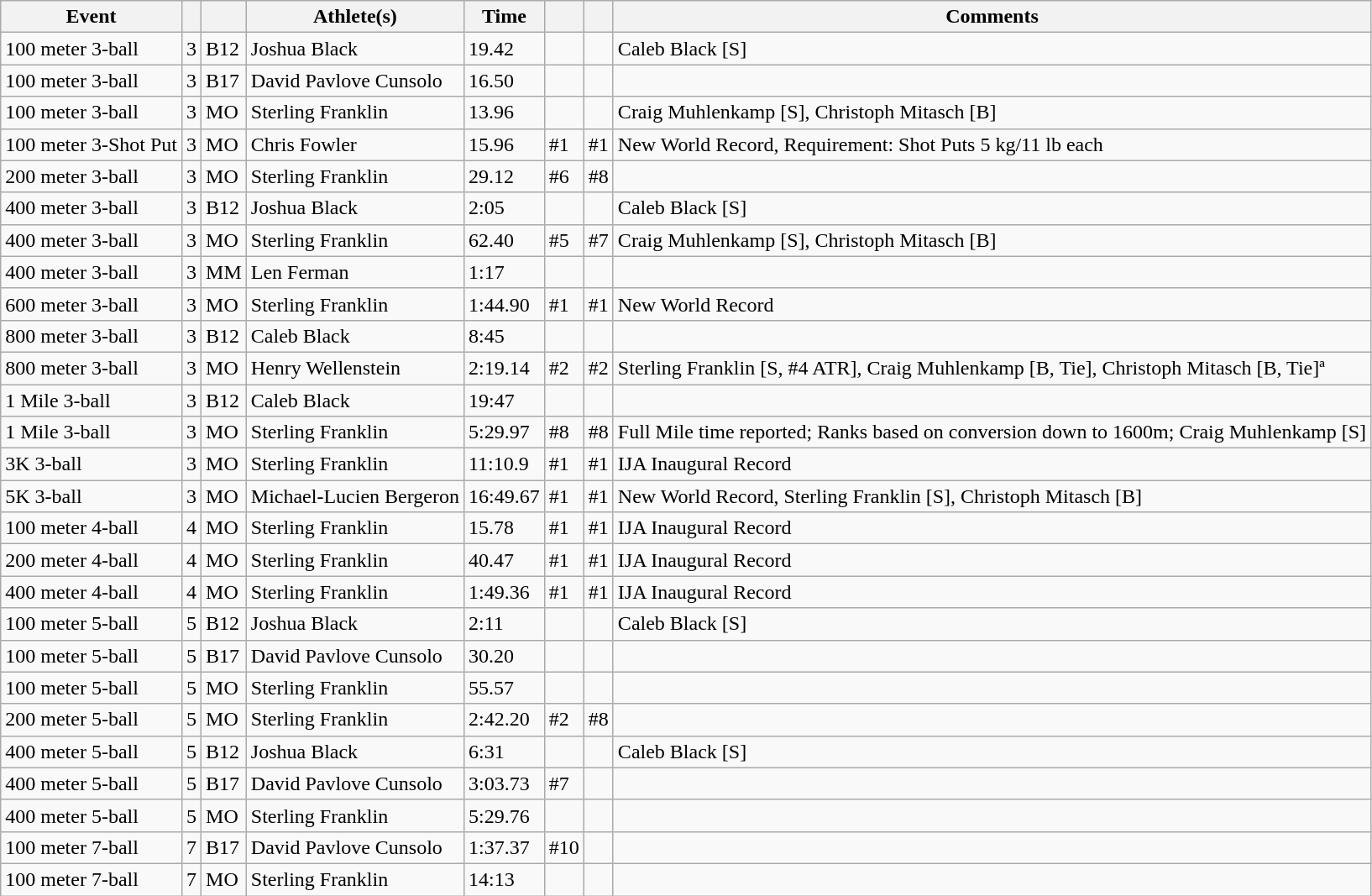<table class="wikitable sortable">
<tr>
<th>Event</th>
<th></th>
<th></th>
<th>Athlete(s)</th>
<th>Time</th>
<th></th>
<th></th>
<th>Comments</th>
</tr>
<tr>
<td>100 meter 3-ball</td>
<td>3</td>
<td>B12</td>
<td>Joshua Black</td>
<td>19.42</td>
<td></td>
<td></td>
<td>Caleb Black [S]</td>
</tr>
<tr>
<td>100 meter 3-ball</td>
<td>3</td>
<td>B17</td>
<td>David Pavlove Cunsolo</td>
<td>16.50</td>
<td></td>
<td></td>
<td></td>
</tr>
<tr>
<td>100 meter 3-ball</td>
<td>3</td>
<td>MO</td>
<td>Sterling Franklin</td>
<td>13.96</td>
<td></td>
<td></td>
<td>Craig Muhlenkamp [S], Christoph Mitasch [B]</td>
</tr>
<tr>
<td>100 meter 3-Shot Put</td>
<td>3</td>
<td>MO</td>
<td>Chris Fowler</td>
<td>15.96</td>
<td>#1</td>
<td>#1</td>
<td>New World Record, Requirement: Shot Puts 5 kg/11 lb each</td>
</tr>
<tr>
<td>200 meter 3-ball</td>
<td>3</td>
<td>MO</td>
<td>Sterling Franklin</td>
<td>29.12</td>
<td>#6</td>
<td>#8</td>
<td></td>
</tr>
<tr>
<td>400 meter 3-ball</td>
<td>3</td>
<td>B12</td>
<td>Joshua Black</td>
<td>2:05</td>
<td></td>
<td></td>
<td>Caleb Black [S]</td>
</tr>
<tr>
<td>400 meter 3-ball</td>
<td>3</td>
<td>MO</td>
<td>Sterling Franklin</td>
<td>62.40</td>
<td>#5</td>
<td>#7</td>
<td>Craig Muhlenkamp [S], Christoph Mitasch [B]</td>
</tr>
<tr>
<td>400 meter 3-ball</td>
<td>3</td>
<td>MM</td>
<td>Len Ferman</td>
<td>1:17</td>
<td></td>
<td></td>
<td></td>
</tr>
<tr>
<td>600 meter 3-ball</td>
<td>3</td>
<td>MO</td>
<td>Sterling Franklin</td>
<td>1:44.90</td>
<td>#1</td>
<td>#1</td>
<td>New World Record</td>
</tr>
<tr>
<td>800 meter 3-ball</td>
<td>3</td>
<td>B12</td>
<td>Caleb Black</td>
<td>8:45</td>
<td></td>
<td></td>
<td></td>
</tr>
<tr>
<td>800 meter 3-ball</td>
<td>3</td>
<td>MO</td>
<td>Henry Wellenstein</td>
<td>2:19.14</td>
<td>#2</td>
<td>#2</td>
<td>Sterling Franklin [S, #4 ATR], Craig Muhlenkamp [B, Tie], Christoph Mitasch [B, Tie]ª</td>
</tr>
<tr>
<td>1 Mile 3-ball</td>
<td>3</td>
<td>B12</td>
<td>Caleb Black</td>
<td>19:47</td>
<td></td>
<td></td>
<td></td>
</tr>
<tr>
<td>1 Mile 3-ball</td>
<td>3</td>
<td>MO</td>
<td>Sterling Franklin</td>
<td>5:29.97</td>
<td>#8</td>
<td>#8</td>
<td>Full Mile time reported; Ranks based on conversion down to 1600m; Craig Muhlenkamp [S]</td>
</tr>
<tr>
<td>3K 3-ball</td>
<td>3</td>
<td>MO</td>
<td>Sterling Franklin</td>
<td>11:10.9</td>
<td>#1</td>
<td>#1</td>
<td>IJA Inaugural Record</td>
</tr>
<tr>
<td>5K 3-ball</td>
<td>3</td>
<td>MO</td>
<td>Michael-Lucien Bergeron</td>
<td>16:49.67</td>
<td>#1</td>
<td>#1</td>
<td>New World Record, Sterling Franklin [S], Christoph Mitasch [B]</td>
</tr>
<tr>
<td>100 meter 4-ball</td>
<td>4</td>
<td>MO</td>
<td>Sterling Franklin</td>
<td>15.78</td>
<td>#1</td>
<td>#1</td>
<td>IJA Inaugural Record</td>
</tr>
<tr>
<td>200 meter 4-ball</td>
<td>4</td>
<td>MO</td>
<td>Sterling Franklin</td>
<td>40.47</td>
<td>#1</td>
<td>#1</td>
<td>IJA Inaugural Record</td>
</tr>
<tr>
<td>400 meter 4-ball</td>
<td>4</td>
<td>MO</td>
<td>Sterling Franklin</td>
<td>1:49.36</td>
<td>#1</td>
<td>#1</td>
<td>IJA Inaugural Record</td>
</tr>
<tr>
<td>100 meter 5-ball</td>
<td>5</td>
<td>B12</td>
<td>Joshua Black</td>
<td>2:11</td>
<td></td>
<td></td>
<td>Caleb Black [S]</td>
</tr>
<tr>
<td>100 meter 5-ball</td>
<td>5</td>
<td>B17</td>
<td>David Pavlove Cunsolo</td>
<td>30.20</td>
<td></td>
<td></td>
<td></td>
</tr>
<tr>
<td>100 meter 5-ball</td>
<td>5</td>
<td>MO</td>
<td>Sterling Franklin</td>
<td>55.57</td>
<td></td>
<td></td>
<td></td>
</tr>
<tr>
<td>200 meter 5-ball</td>
<td>5</td>
<td>MO</td>
<td>Sterling Franklin</td>
<td>2:42.20</td>
<td>#2</td>
<td>#8</td>
<td></td>
</tr>
<tr>
<td>400 meter 5-ball</td>
<td>5</td>
<td>B12</td>
<td>Joshua Black</td>
<td>6:31</td>
<td></td>
<td></td>
<td>Caleb Black [S]</td>
</tr>
<tr>
<td>400 meter 5-ball</td>
<td>5</td>
<td>B17</td>
<td>David Pavlove Cunsolo</td>
<td>3:03.73</td>
<td>#7</td>
<td></td>
<td></td>
</tr>
<tr>
<td>400 meter 5-ball</td>
<td>5</td>
<td>MO</td>
<td>Sterling Franklin</td>
<td>5:29.76</td>
<td></td>
<td></td>
<td></td>
</tr>
<tr>
<td>100 meter 7-ball</td>
<td>7</td>
<td>B17</td>
<td>David Pavlove Cunsolo</td>
<td>1:37.37</td>
<td>#10</td>
<td></td>
<td></td>
</tr>
<tr>
<td>100 meter 7-ball</td>
<td>7</td>
<td>MO</td>
<td>Sterling Franklin</td>
<td>14:13</td>
<td></td>
<td></td>
<td></td>
</tr>
</table>
